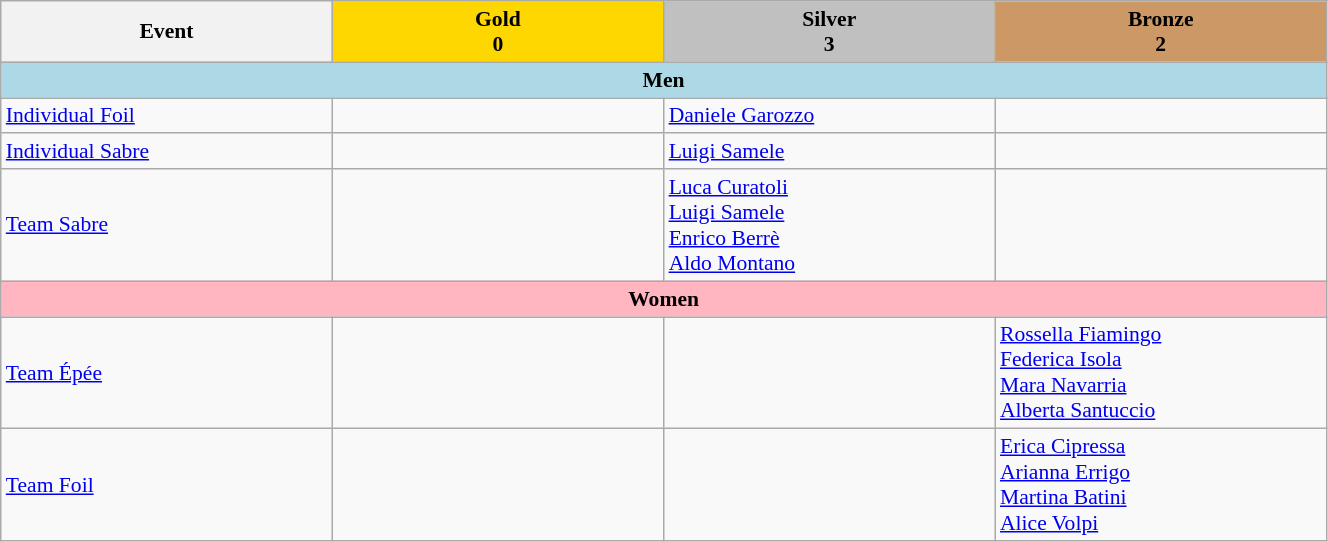<table class="wikitable" width=70% style="font-size:90%; text-align:left;">
<tr>
<th width=25%>Event</th>
<th width=25% style="background-color:gold">Gold<br>0</th>
<th width=25% style="background-color:silver">Silver<br>3</th>
<th width=25% style="background-color:#cc9966">Bronze<br>2</th>
</tr>
<tr>
<td colspan=4 align=center bgcolor=lightblue><strong>Men</strong></td>
</tr>
<tr>
<td><a href='#'>Individual Foil</a></td>
<td></td>
<td><a href='#'>Daniele Garozzo</a></td>
<td></td>
</tr>
<tr>
<td><a href='#'>Individual Sabre</a></td>
<td></td>
<td><a href='#'>Luigi Samele</a></td>
<td></td>
</tr>
<tr>
<td><a href='#'>Team Sabre</a></td>
<td></td>
<td><a href='#'>Luca Curatoli</a><br><a href='#'>Luigi Samele</a><br><a href='#'>Enrico Berrè</a><br><a href='#'>Aldo Montano</a></td>
<td></td>
</tr>
<tr>
<td colspan=4 align=center bgcolor=lightpink><strong>Women</strong></td>
</tr>
<tr>
<td><a href='#'>Team Épée</a></td>
<td></td>
<td></td>
<td><a href='#'>Rossella Fiamingo</a><br><a href='#'>Federica Isola</a><br><a href='#'>Mara Navarria</a><br><a href='#'>Alberta Santuccio</a></td>
</tr>
<tr>
<td><a href='#'>Team Foil</a></td>
<td></td>
<td></td>
<td><a href='#'>Erica Cipressa</a><br><a href='#'>Arianna Errigo</a><br><a href='#'>Martina Batini</a><br><a href='#'>Alice Volpi</a></td>
</tr>
</table>
